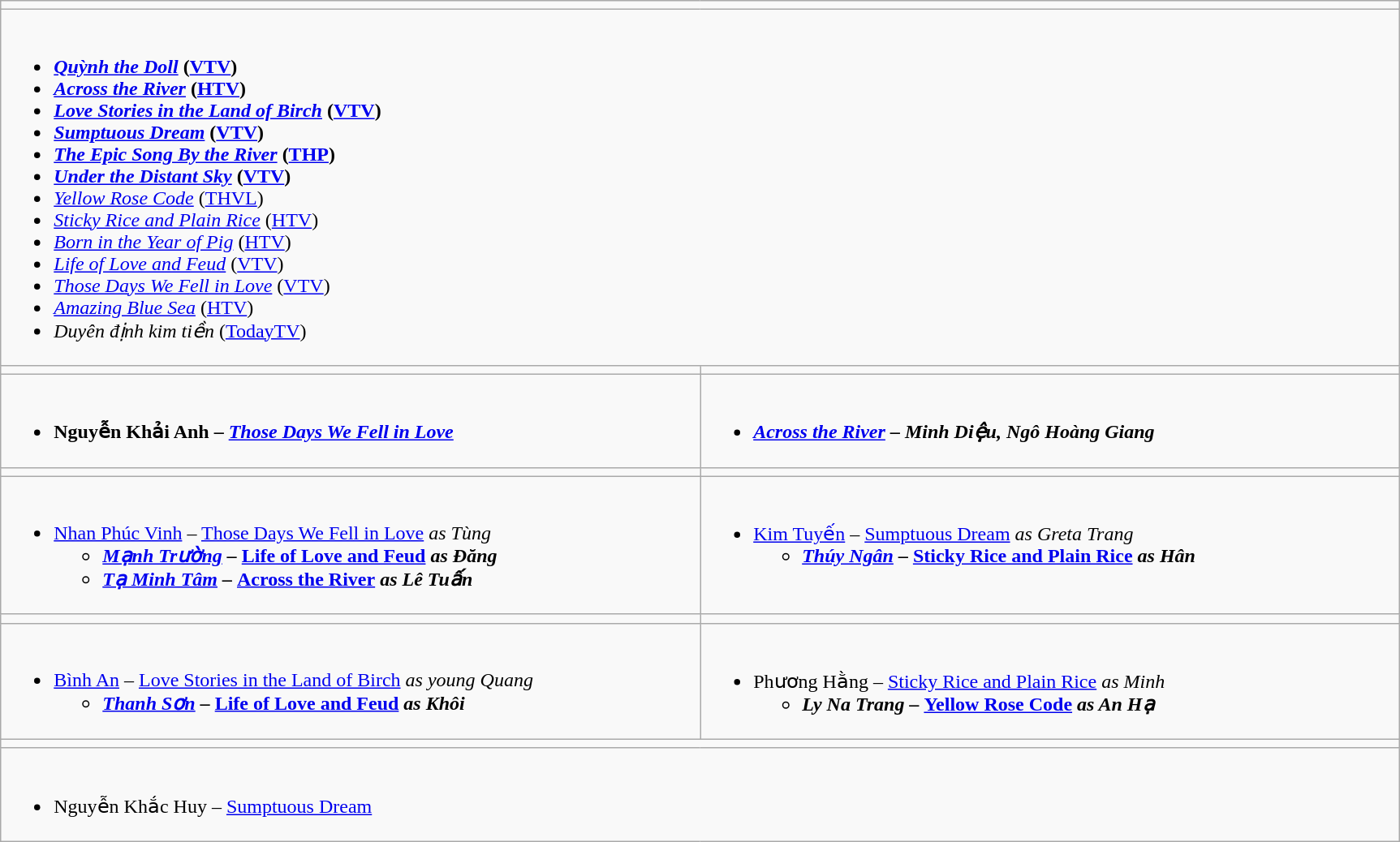<table class="wikitable" align="center" style="width:91%">
<tr>
<td colspan="2" style="vertical-align:top; width:100%;"></td>
</tr>
<tr>
<td colspan="2" valign="top"><br><ul><li><strong><em><span><a href='#'>Quỳnh the Doll</a></span></em></strong> <strong>(<a href='#'>VTV</a>)</strong> </li><li><strong><em><span><a href='#'>Across the River</a></span></em></strong> <strong>(<a href='#'>HTV</a>)</strong> </li><li><strong><em><span><a href='#'>Love Stories in the Land of Birch</a></span></em></strong> <strong>(<a href='#'>VTV</a>)</strong> </li><li><strong><em><span><a href='#'>Sumptuous Dream</a></span></em></strong> <strong>(<a href='#'>VTV</a>)</strong></li><li><strong><em><span><a href='#'>The Epic Song By the River</a></span></em></strong> <strong>(<a href='#'>THP</a>)</strong></li><li><strong><em><span><a href='#'>Under the Distant Sky</a></span></em></strong> <strong>(<a href='#'>VTV</a>)</strong></li><li><em><a href='#'>Yellow Rose Code</a></em> (<a href='#'>THVL</a>)</li><li><em><a href='#'>Sticky Rice and Plain Rice</a></em> (<a href='#'>HTV</a>)</li><li><em><a href='#'>Born in the Year of Pig</a></em> (<a href='#'>HTV</a>)</li><li><em><a href='#'>Life of Love and Feud</a></em> (<a href='#'>VTV</a>)</li><li><em><a href='#'>Those Days We Fell in Love</a></em> (<a href='#'>VTV</a>)</li><li><em><a href='#'>Amazing Blue Sea</a></em> (<a href='#'>HTV</a>)</li><li><em>Duyên định kim tiền</em> (<a href='#'>TodayTV</a>)</li></ul></td>
</tr>
<tr>
<td style="vertical-align:top; width:50%;"></td>
<td style="vertical-align:top; width:50%;"></td>
</tr>
<tr>
<td valign="top"><br><ul><li><strong>Nguyễn Khải Anh – <em><a href='#'>Those Days We Fell in Love</a></em> </strong></li></ul></td>
<td valign="top"><br><ul><li><strong><em><a href='#'>Across the River</a><em> – Minh Diệu, Ngô Hoàng Giang <strong></li></ul></td>
</tr>
<tr>
<td style="vertical-align:top; width:50%;"></td>
<td style="vertical-align:top; width:50%;"></td>
</tr>
<tr>
<td valign="top"><br><ul><li></strong><a href='#'>Nhan Phúc Vinh</a> – </em><a href='#'>Those Days We Fell in Love</a><em> as Tùng <strong><ul><li><a href='#'>Mạnh Trường</a> – </em><a href='#'>Life of Love and Feud</a><em> as Đăng</li><li><a href='#'>Tạ Minh Tâm</a> – </em><a href='#'>Across the River</a><em> as Lê Tuấn</li></ul></li></ul></td>
<td valign="top"><br><ul><li></strong><a href='#'>Kim Tuyến</a> – </em><a href='#'>Sumptuous Dream</a><em> as Greta Trang <strong><ul><li><a href='#'>Thúy Ngân</a> – </em><a href='#'>Sticky Rice and Plain Rice</a><em> as Hân</li></ul></li></ul></td>
</tr>
<tr>
<td style="vertical-align:top; width:50%;"></td>
<td style="vertical-align:top; width:50%;"></td>
</tr>
<tr>
<td valign="top"><br><ul><li></strong><a href='#'>Bình An</a> – </em><a href='#'>Love Stories in the Land of Birch</a><em> as young Quang<strong><ul><li><a href='#'>Thanh Sơn</a> – </em><a href='#'>Life of Love and Feud</a><em> as Khôi</li></ul></li></ul></td>
<td valign="top"><br><ul><li></strong>Phương Hằng – </em><a href='#'>Sticky Rice and Plain Rice</a><em> as Minh <strong><ul><li>Ly Na Trang – </em><a href='#'>Yellow Rose Code</a><em> as An Hạ</li></ul></li></ul></td>
</tr>
<tr>
<td colspan="2" style="vertical-align:top; width:100%;"></td>
</tr>
<tr>
<td colspan="2" valign="top"><br><ul><li></strong> Nguyễn Khắc Huy – </em><a href='#'>Sumptuous Dream</a><em> <strong></li></ul></td>
</tr>
</table>
